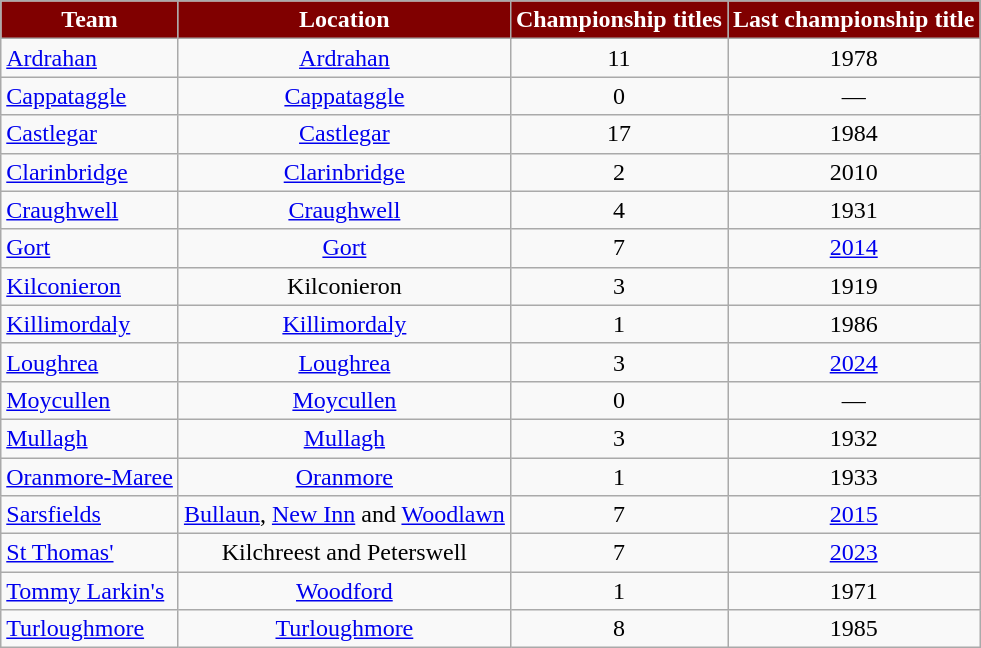<table class="wikitable sortable" style="text-align:center">
<tr>
<th style="background:maroon;color:white">Team</th>
<th style="background:maroon;color:white">Location</th>
<th style="background:maroon;color:white">Championship titles</th>
<th style="background:maroon;color:white">Last championship title</th>
</tr>
<tr>
<td style="text-align:left"> <a href='#'>Ardrahan</a></td>
<td><a href='#'>Ardrahan</a></td>
<td>11</td>
<td>1978</td>
</tr>
<tr>
<td style="text-align:left"> <a href='#'>Cappataggle</a></td>
<td><a href='#'>Cappataggle</a></td>
<td>0</td>
<td>—</td>
</tr>
<tr>
<td style="text-align:left"> <a href='#'>Castlegar</a></td>
<td><a href='#'>Castlegar</a></td>
<td>17</td>
<td>1984</td>
</tr>
<tr>
<td style="text-align:left"> <a href='#'>Clarinbridge</a></td>
<td><a href='#'>Clarinbridge</a></td>
<td>2</td>
<td>2010</td>
</tr>
<tr>
<td style="text-align:left"> <a href='#'>Craughwell</a></td>
<td><a href='#'>Craughwell</a></td>
<td>4</td>
<td>1931</td>
</tr>
<tr>
<td style="text-align:left"> <a href='#'>Gort</a></td>
<td><a href='#'>Gort</a></td>
<td>7</td>
<td><a href='#'>2014</a></td>
</tr>
<tr>
<td style="text-align:left"> <a href='#'>Kilconieron</a></td>
<td>Kilconieron</td>
<td>3</td>
<td>1919</td>
</tr>
<tr>
<td style="text-align:left"> <a href='#'>Killimordaly</a></td>
<td><a href='#'>Killimordaly</a></td>
<td>1</td>
<td>1986</td>
</tr>
<tr>
<td style="text-align:left"> <a href='#'>Loughrea</a></td>
<td><a href='#'>Loughrea</a></td>
<td>3</td>
<td><a href='#'>2024</a></td>
</tr>
<tr>
<td style="text-align:left"> <a href='#'>Moycullen</a></td>
<td><a href='#'>Moycullen</a></td>
<td>0</td>
<td>—</td>
</tr>
<tr>
<td style="text-align:left"> <a href='#'>Mullagh</a></td>
<td><a href='#'>Mullagh</a></td>
<td>3</td>
<td>1932</td>
</tr>
<tr>
<td style="text-align:left"> <a href='#'>Oranmore-Maree</a></td>
<td><a href='#'>Oranmore</a></td>
<td>1</td>
<td>1933</td>
</tr>
<tr>
<td style="text-align:left"> <a href='#'>Sarsfields</a></td>
<td><a href='#'>Bullaun</a>, <a href='#'>New Inn</a> and <a href='#'>Woodlawn</a></td>
<td>7</td>
<td><a href='#'>2015</a></td>
</tr>
<tr>
<td style="text-align:left"> <a href='#'>St Thomas'</a></td>
<td>Kilchreest and Peterswell</td>
<td>7</td>
<td><a href='#'>2023</a></td>
</tr>
<tr>
<td style="text-align:left"> <a href='#'>Tommy Larkin's</a></td>
<td><a href='#'>Woodford</a></td>
<td>1</td>
<td>1971</td>
</tr>
<tr>
<td style="text-align:left"> <a href='#'>Turloughmore</a></td>
<td><a href='#'>Turloughmore</a></td>
<td>8</td>
<td>1985</td>
</tr>
</table>
